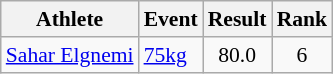<table class=wikitable style="font-size:90%">
<tr>
<th>Athlete</th>
<th>Event</th>
<th>Result</th>
<th>Rank</th>
</tr>
<tr>
<td><a href='#'>Sahar Elgnemi</a></td>
<td><a href='#'>75kg</a></td>
<td style="text-align:center;">80.0</td>
<td style="text-align:center;">6</td>
</tr>
</table>
